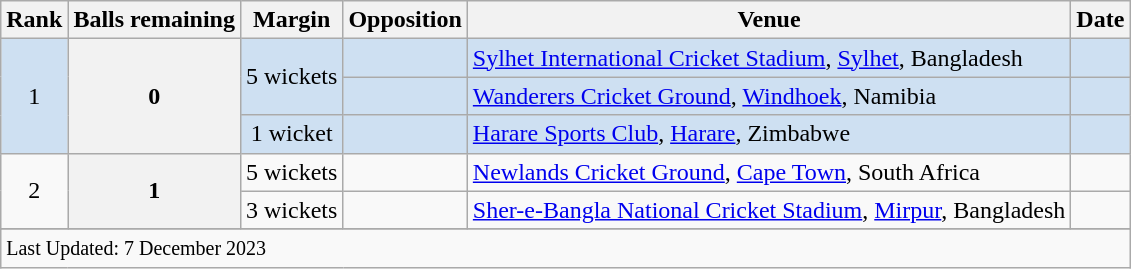<table class="wikitable sortable">
<tr>
<th scope=col>Rank</th>
<th scope=col>Balls remaining</th>
<th scope=col>Margin</th>
<th scope=col>Opposition</th>
<th scope=col>Venue</th>
<th scope=col>Date</th>
</tr>
<tr bgcolor=#cee0f2>
<td align=center rowspan=3>1</td>
<th scope=row style=text-align:center rowspan=3>0</th>
<td scope=row style=text-align:center; rowspan=2>5 wickets</td>
<td></td>
<td><a href='#'>Sylhet International Cricket Stadium</a>, <a href='#'>Sylhet</a>, Bangladesh</td>
<td> </td>
</tr>
<tr bgcolor=#cee0f2>
<td></td>
<td><a href='#'>Wanderers Cricket Ground</a>, <a href='#'>Windhoek</a>, Namibia</td>
<td></td>
</tr>
<tr bgcolor=#cee0f2>
<td scope=row style=text-align:center;>1 wicket</td>
<td></td>
<td><a href='#'>Harare Sports Club</a>, <a href='#'>Harare</a>, Zimbabwe</td>
<td></td>
</tr>
<tr>
<td align=center rowspan=2>2</td>
<th scope=row style=text-align:center rowspan=2>1</th>
<td scope=row style=text-align:center;>5 wickets</td>
<td></td>
<td><a href='#'>Newlands Cricket Ground</a>, <a href='#'>Cape Town</a>, South Africa</td>
<td> </td>
</tr>
<tr>
<td scope=row style=text-align:center;>3 wickets</td>
<td></td>
<td><a href='#'>Sher-e-Bangla National Cricket Stadium</a>, <a href='#'>Mirpur</a>, Bangladesh</td>
<td></td>
</tr>
<tr>
</tr>
<tr class=sortbottom>
<td colspan=6><small>Last Updated: 7 December 2023</small></td>
</tr>
</table>
